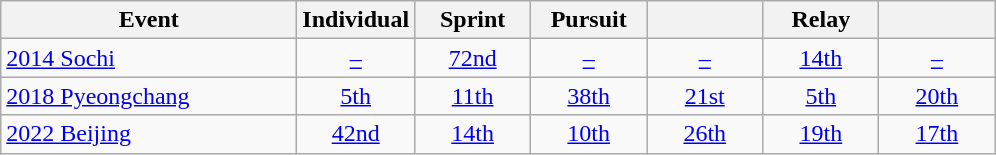<table class="wikitable" style="text-align: center;">
<tr ">
<th style="width:190px;">Event</th>
<th style="width:70px;">Individual</th>
<th style="width:70px;">Sprint</th>
<th style="width:70px;">Pursuit</th>
<th style="width:70px;"></th>
<th style="width:70px;">Relay</th>
<th style="width:70px;"></th>
</tr>
<tr>
<td align=left> <a href='#'>2014 Sochi</a></td>
<td><a href='#'>–</a></td>
<td><a href='#'>72nd</a></td>
<td><a href='#'>–</a></td>
<td><a href='#'>–</a></td>
<td><a href='#'>14th</a></td>
<td><a href='#'>–</a></td>
</tr>
<tr>
<td align=left> <a href='#'>2018 Pyeongchang</a></td>
<td><a href='#'>5th</a></td>
<td><a href='#'>11th</a></td>
<td><a href='#'>38th</a></td>
<td><a href='#'>21st</a></td>
<td><a href='#'>5th</a></td>
<td><a href='#'>20th</a></td>
</tr>
<tr>
<td align=left> <a href='#'>2022 Beijing</a></td>
<td><a href='#'>42nd</a></td>
<td><a href='#'>14th</a></td>
<td><a href='#'>10th</a></td>
<td><a href='#'>26th</a></td>
<td><a href='#'>19th</a></td>
<td><a href='#'>17th</a></td>
</tr>
</table>
